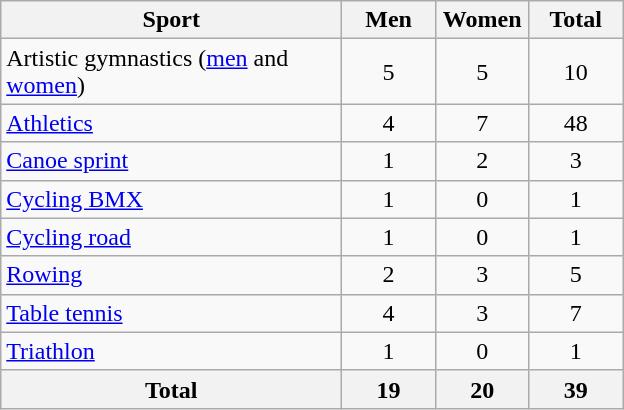<table class="wikitable sortable" style="text-align:center;">
<tr>
<th width=220>Sport</th>
<th width=55>Men</th>
<th width=55>Women</th>
<th width=55>Total</th>
</tr>
<tr>
<td align=left>Artistic gymnastics (<a href='#'>men</a> and <a href='#'>women</a>)</td>
<td>5</td>
<td>5</td>
<td>10</td>
</tr>
<tr>
<td align=left><a href='#'>Athletics</a></td>
<td>4</td>
<td>7</td>
<td>48</td>
</tr>
<tr>
<td align=left><a href='#'>Canoe sprint</a></td>
<td>1</td>
<td>2</td>
<td>3</td>
</tr>
<tr>
<td align=left><a href='#'>Cycling BMX</a></td>
<td>1</td>
<td>0</td>
<td>1</td>
</tr>
<tr>
<td align=left><a href='#'>Cycling road</a></td>
<td>1</td>
<td>0</td>
<td>1</td>
</tr>
<tr>
<td align=left><a href='#'>Rowing</a></td>
<td>2</td>
<td>3</td>
<td>5</td>
</tr>
<tr>
<td align=left><a href='#'>Table tennis</a></td>
<td>4</td>
<td>3</td>
<td>7</td>
</tr>
<tr>
<td align=left><a href='#'>Triathlon</a></td>
<td>1</td>
<td>0</td>
<td>1</td>
</tr>
<tr>
<th align=left>Total</th>
<th>19</th>
<th>20</th>
<th>39</th>
</tr>
</table>
